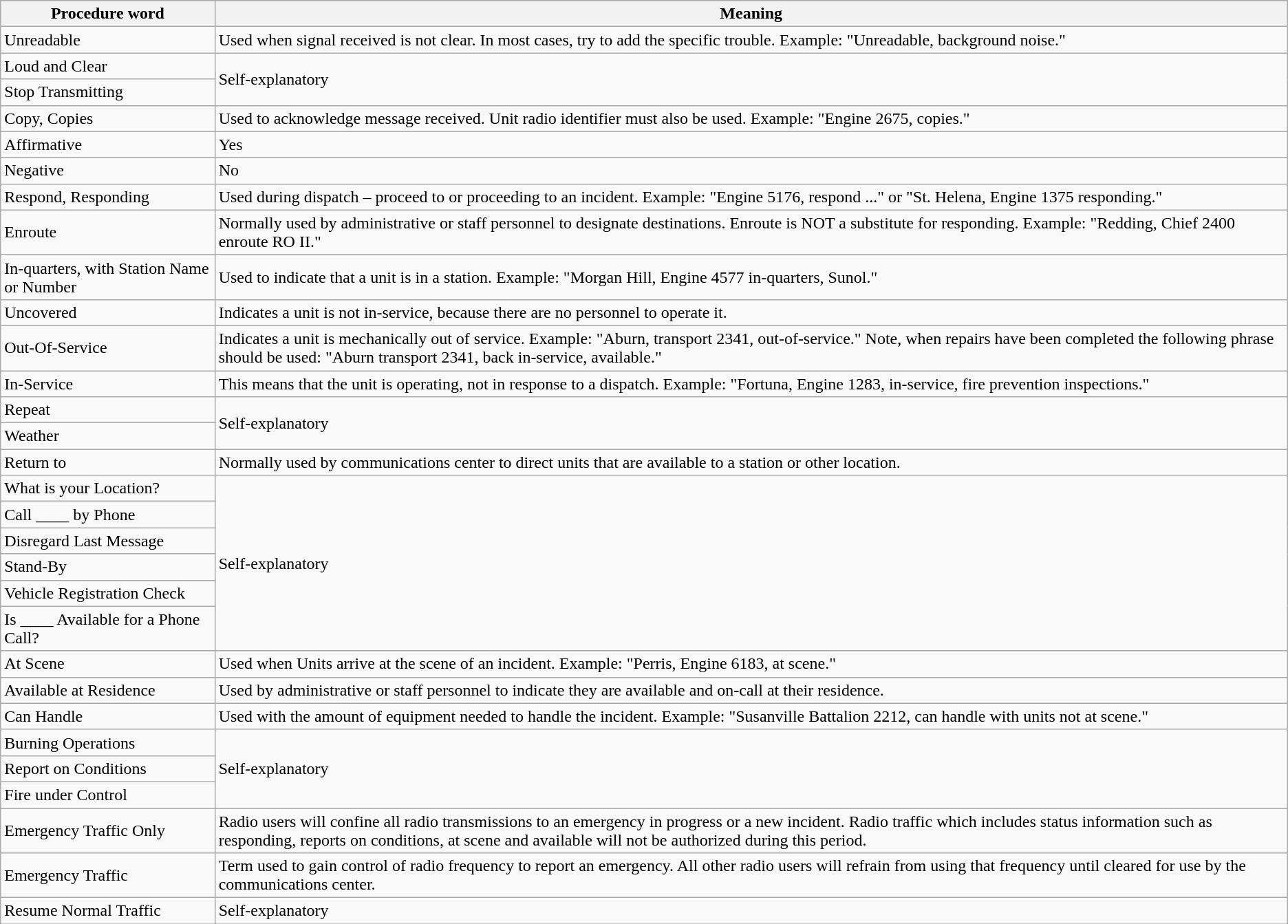<table class="wikitable">
<tr>
<th>Procedure word</th>
<th>Meaning</th>
</tr>
<tr>
<td>Unreadable</td>
<td>Used when signal received is not clear. In most cases, try to add the specific trouble. Example: "Unreadable, background noise."</td>
</tr>
<tr>
<td>Loud and Clear</td>
<td rowspan="2">Self-explanatory</td>
</tr>
<tr>
<td>Stop Transmitting</td>
</tr>
<tr>
<td>Copy, Copies</td>
<td>Used to acknowledge message received. Unit radio identifier must also be used. Example: "Engine 2675, copies."</td>
</tr>
<tr>
<td>Affirmative</td>
<td>Yes</td>
</tr>
<tr>
<td>Negative</td>
<td>No</td>
</tr>
<tr>
<td>Respond, Responding</td>
<td>Used during dispatch – proceed to or proceeding to an incident. Example: "Engine 5176, respond ..." or "St. Helena, Engine 1375 responding."</td>
</tr>
<tr>
<td>Enroute</td>
<td>Normally used by administrative or staff personnel to designate destinations. Enroute is NOT a substitute for responding. Example: "Redding, Chief 2400 enroute RO II."</td>
</tr>
<tr>
<td>In-quarters, with Station Name or Number</td>
<td>Used to indicate that a unit is in a station. Example: "Morgan Hill, Engine 4577 in-quarters, Sunol."</td>
</tr>
<tr>
<td>Uncovered</td>
<td>Indicates a unit is not in-service, because there are no personnel to operate it.</td>
</tr>
<tr>
<td>Out-Of-Service</td>
<td>Indicates a unit is mechanically out of service. Example: "Aburn, transport 2341, out-of-service." Note, when repairs have been completed the following phrase should be used: "Aburn transport 2341, back in-service, available."</td>
</tr>
<tr>
<td>In-Service</td>
<td>This means that the unit is operating, not in response to a dispatch. Example: "Fortuna, Engine 1283, in-service, fire prevention inspections."</td>
</tr>
<tr>
<td>Repeat</td>
<td rowspan="2">Self-explanatory</td>
</tr>
<tr>
<td>Weather</td>
</tr>
<tr>
<td>Return to</td>
<td>Normally used by communications center to direct units that are available to a station or other location.</td>
</tr>
<tr>
<td>What is your Location?</td>
<td rowspan="6">Self-explanatory</td>
</tr>
<tr>
<td>Call ____ by Phone</td>
</tr>
<tr>
<td>Disregard Last Message</td>
</tr>
<tr>
<td>Stand-By</td>
</tr>
<tr>
<td>Vehicle Registration Check</td>
</tr>
<tr>
<td>Is ____ Available for a Phone Call?</td>
</tr>
<tr>
<td>At Scene</td>
<td>Used when Units arrive at the scene of an incident. Example: "Perris, Engine 6183, at scene."</td>
</tr>
<tr>
<td>Available at Residence</td>
<td>Used by administrative or staff personnel to indicate they are available and on-call at their residence.</td>
</tr>
<tr>
<td>Can Handle</td>
<td>Used with the amount of equipment needed to handle the incident. Example: "Susanville Battalion 2212, can handle with units not at scene."</td>
</tr>
<tr>
<td>Burning Operations</td>
<td rowspan="3">Self-explanatory</td>
</tr>
<tr>
<td>Report on Conditions</td>
</tr>
<tr>
<td>Fire under Control</td>
</tr>
<tr>
<td>Emergency Traffic Only</td>
<td>Radio users will confine all radio transmissions to an emergency in progress or a new incident. Radio traffic which includes status information such as responding, reports on conditions, at scene and available will not be authorized during this period.</td>
</tr>
<tr>
<td>Emergency Traffic</td>
<td>Term used to gain control of radio frequency to report an emergency. All other radio users will refrain from using that frequency until cleared for use by the communications center.</td>
</tr>
<tr>
<td>Resume Normal Traffic</td>
<td>Self-explanatory</td>
</tr>
</table>
